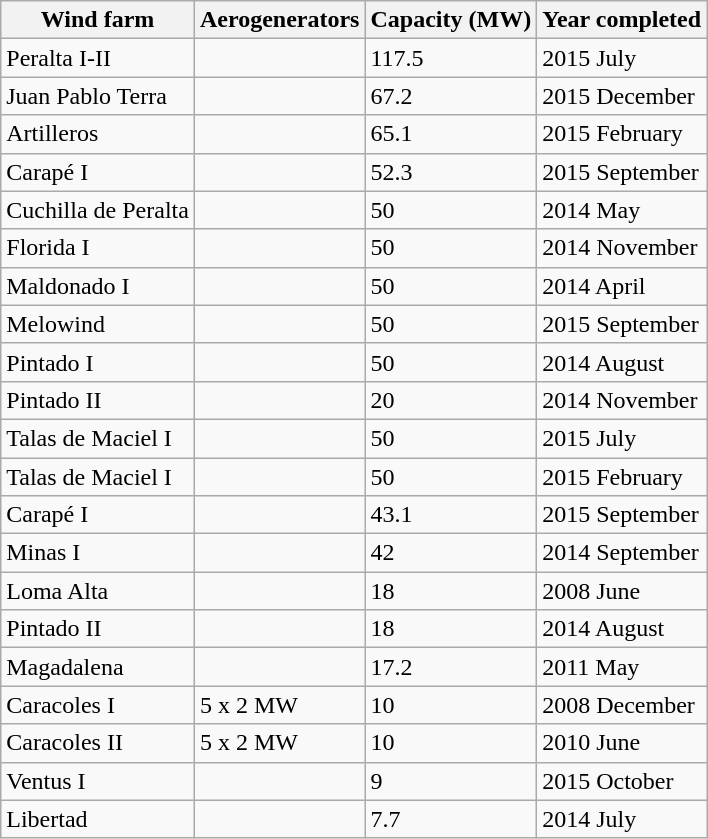<table class="wikitable sortable">
<tr>
<th>Wind farm</th>
<th>Aerogenerators</th>
<th>Capacity (MW)</th>
<th>Year completed</th>
</tr>
<tr>
<td>Peralta I-II</td>
<td></td>
<td>117.5</td>
<td>2015 July</td>
</tr>
<tr>
<td>Juan Pablo Terra</td>
<td></td>
<td>67.2</td>
<td>2015 December</td>
</tr>
<tr>
<td>Artilleros</td>
<td></td>
<td>65.1</td>
<td>2015 February</td>
</tr>
<tr>
<td>Carapé I</td>
<td></td>
<td>52.3</td>
<td>2015 September</td>
</tr>
<tr>
<td>Cuchilla de Peralta</td>
<td></td>
<td>50</td>
<td>2014 May</td>
</tr>
<tr>
<td>Florida I</td>
<td></td>
<td>50</td>
<td>2014 November</td>
</tr>
<tr>
<td>Maldonado I</td>
<td></td>
<td>50</td>
<td>2014 April</td>
</tr>
<tr>
<td>Melowind</td>
<td></td>
<td>50</td>
<td>2015 September</td>
</tr>
<tr>
<td>Pintado I</td>
<td></td>
<td>50</td>
<td>2014 August</td>
</tr>
<tr>
<td>Pintado II</td>
<td></td>
<td>20</td>
<td>2014 November</td>
</tr>
<tr>
<td>Talas de Maciel I</td>
<td></td>
<td>50</td>
<td>2015 July</td>
</tr>
<tr>
<td>Talas de Maciel I</td>
<td></td>
<td>50</td>
<td>2015 February</td>
</tr>
<tr>
<td>Carapé I</td>
<td></td>
<td>43.1</td>
<td>2015 September</td>
</tr>
<tr>
<td>Minas I</td>
<td></td>
<td>42</td>
<td>2014 September</td>
</tr>
<tr>
<td>Loma Alta</td>
<td></td>
<td>18</td>
<td>2008 June</td>
</tr>
<tr>
<td>Pintado II</td>
<td></td>
<td>18</td>
<td>2014 August</td>
</tr>
<tr>
<td>Magadalena</td>
<td></td>
<td>17.2</td>
<td>2011 May</td>
</tr>
<tr>
<td>Caracoles I</td>
<td>5 x 2 MW</td>
<td>10</td>
<td>2008 December</td>
</tr>
<tr>
<td>Caracoles II</td>
<td>5 x 2 MW</td>
<td>10</td>
<td>2010 June</td>
</tr>
<tr>
<td>Ventus I</td>
<td></td>
<td>9</td>
<td>2015 October</td>
</tr>
<tr>
<td>Libertad</td>
<td></td>
<td>7.7</td>
<td>2014 July</td>
</tr>
</table>
